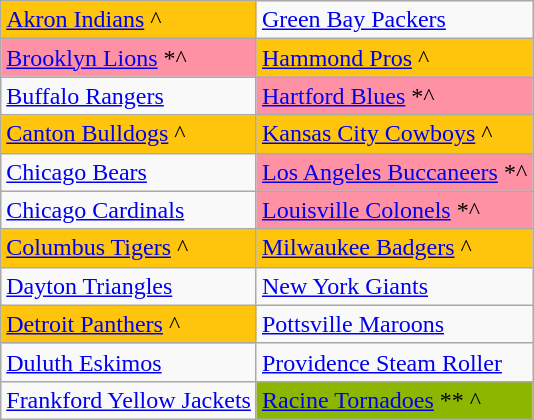<table class="wikitable">
<tr>
<td style="background-color: #FFC40C"><a href='#'>Akron Indians</a> ^</td>
<td><a href='#'>Green Bay Packers</a></td>
</tr>
<tr>
<td style="background-color: #FF91A4"><a href='#'>Brooklyn Lions</a> *^</td>
<td style="background-color: #FFC40C"><a href='#'>Hammond Pros</a> ^</td>
</tr>
<tr>
<td><a href='#'>Buffalo Rangers</a></td>
<td style="background-color: #FF91A4"><a href='#'>Hartford Blues</a> *^</td>
</tr>
<tr>
<td style="background-color: #FFC40C"><a href='#'>Canton Bulldogs</a> ^</td>
<td style="background-color: #FFC40C"><a href='#'>Kansas City Cowboys</a> ^</td>
</tr>
<tr>
<td><a href='#'>Chicago Bears</a></td>
<td style="background-color: #FF91A4"><a href='#'>Los Angeles Buccaneers</a> *^</td>
</tr>
<tr>
<td><a href='#'>Chicago Cardinals</a></td>
<td style="background-color: #FF91A4"><a href='#'>Louisville Colonels</a> *^</td>
</tr>
<tr>
<td style="background-color: #FFC40C"><a href='#'>Columbus Tigers</a> ^</td>
<td style="background-color: #FFC40C"><a href='#'>Milwaukee Badgers</a> ^</td>
</tr>
<tr>
<td><a href='#'>Dayton Triangles</a></td>
<td><a href='#'>New York Giants</a></td>
</tr>
<tr>
<td style="background-color: #FFC40C"><a href='#'>Detroit Panthers</a> ^</td>
<td><a href='#'>Pottsville Maroons</a></td>
</tr>
<tr>
<td><a href='#'>Duluth Eskimos</a></td>
<td><a href='#'>Providence Steam Roller</a></td>
</tr>
<tr>
<td><a href='#'>Frankford Yellow Jackets</a></td>
<td style="background-color: #8DB600"><a href='#'><span>Racine Tornadoes</span></a> ** ^</td>
</tr>
</table>
